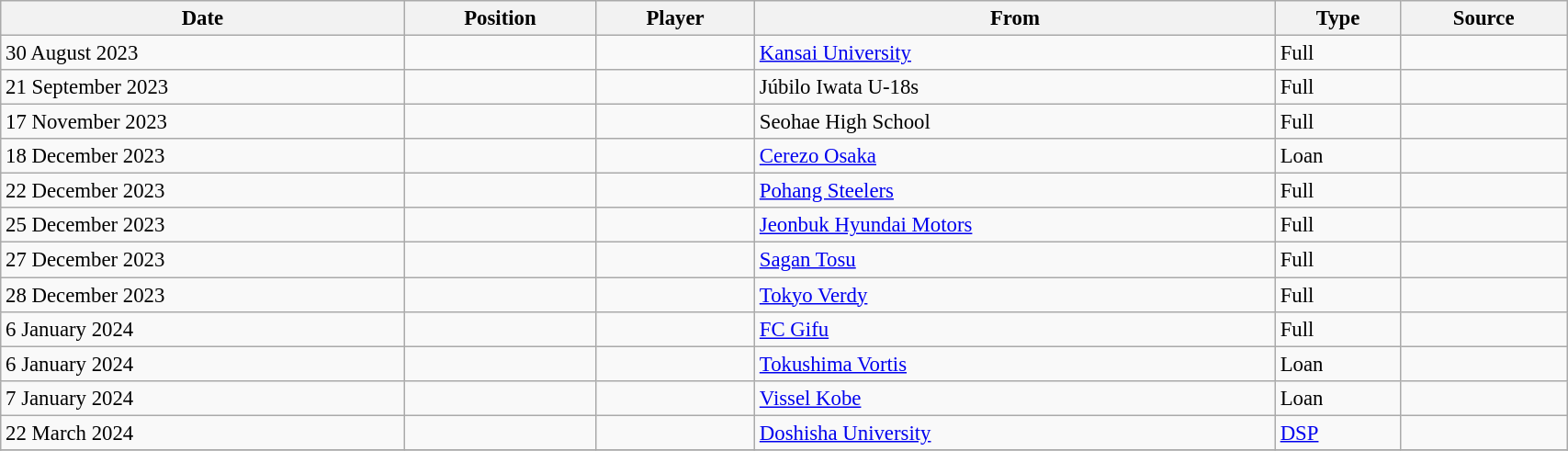<table class="wikitable sortable" style="width:90%; text-align:center; font-size:95%; text-align:left;">
<tr>
<th>Date</th>
<th>Position</th>
<th>Player</th>
<th>From</th>
<th>Type</th>
<th>Source</th>
</tr>
<tr>
<td>30 August 2023</td>
<td></td>
<td></td>
<td> <a href='#'>Kansai University</a></td>
<td>Full</td>
<td></td>
</tr>
<tr>
<td>21 September 2023</td>
<td></td>
<td></td>
<td> Júbilo Iwata U-18s</td>
<td>Full</td>
<td></td>
</tr>
<tr>
<td>17 November 2023</td>
<td></td>
<td></td>
<td> Seohae High School</td>
<td>Full</td>
<td></td>
</tr>
<tr>
<td>18 December 2023</td>
<td></td>
<td></td>
<td> <a href='#'>Cerezo Osaka</a></td>
<td>Loan</td>
<td></td>
</tr>
<tr>
<td>22 December 2023</td>
<td></td>
<td></td>
<td> <a href='#'>Pohang Steelers</a></td>
<td>Full</td>
<td></td>
</tr>
<tr>
<td>25 December 2023</td>
<td></td>
<td></td>
<td> <a href='#'>Jeonbuk Hyundai Motors</a></td>
<td>Full</td>
<td></td>
</tr>
<tr>
<td>27 December 2023</td>
<td></td>
<td></td>
<td> <a href='#'>Sagan Tosu</a></td>
<td>Full</td>
<td></td>
</tr>
<tr>
<td>28 December 2023</td>
<td></td>
<td></td>
<td> <a href='#'>Tokyo Verdy</a></td>
<td>Full</td>
<td></td>
</tr>
<tr>
<td>6 January 2024</td>
<td></td>
<td></td>
<td> <a href='#'>FC Gifu</a></td>
<td>Full</td>
<td></td>
</tr>
<tr>
<td>6 January 2024</td>
<td></td>
<td></td>
<td> <a href='#'>Tokushima Vortis</a></td>
<td>Loan</td>
<td></td>
</tr>
<tr>
<td>7 January 2024</td>
<td></td>
<td></td>
<td> <a href='#'>Vissel Kobe</a></td>
<td>Loan</td>
<td></td>
</tr>
<tr>
<td>22 March 2024</td>
<td></td>
<td></td>
<td> <a href='#'>Doshisha University</a></td>
<td><a href='#'>DSP</a></td>
<td></td>
</tr>
<tr>
</tr>
</table>
